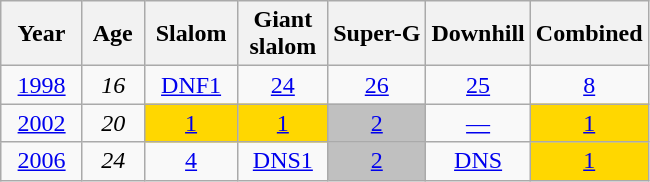<table class=wikitable style="text-align:center">
<tr>
<th>  Year  </th>
<th> Age </th>
<th> Slalom </th>
<th> Giant <br> slalom </th>
<th>Super-G</th>
<th>Downhill</th>
<th>Combined</th>
</tr>
<tr>
<td><a href='#'>1998</a></td>
<td><em>16</em></td>
<td><a href='#'>DNF1</a></td>
<td><a href='#'>24</a></td>
<td><a href='#'>26</a></td>
<td><a href='#'>25</a></td>
<td><a href='#'>8</a></td>
</tr>
<tr>
<td><a href='#'>2002</a></td>
<td><em>20</em></td>
<td style="background:gold;"><a href='#'>1</a></td>
<td style="background:gold;"><a href='#'>1</a></td>
<td style="background:silver;"><a href='#'>2</a></td>
<td><a href='#'>—</a></td>
<td style="background:gold;"><a href='#'>1</a></td>
</tr>
<tr>
<td><a href='#'>2006</a></td>
<td><em>24</em></td>
<td><a href='#'>4</a></td>
<td><a href='#'>DNS1</a></td>
<td style="background:silver;"><a href='#'>2</a></td>
<td><a href='#'>DNS</a></td>
<td style="background:gold;"><a href='#'>1</a></td>
</tr>
</table>
